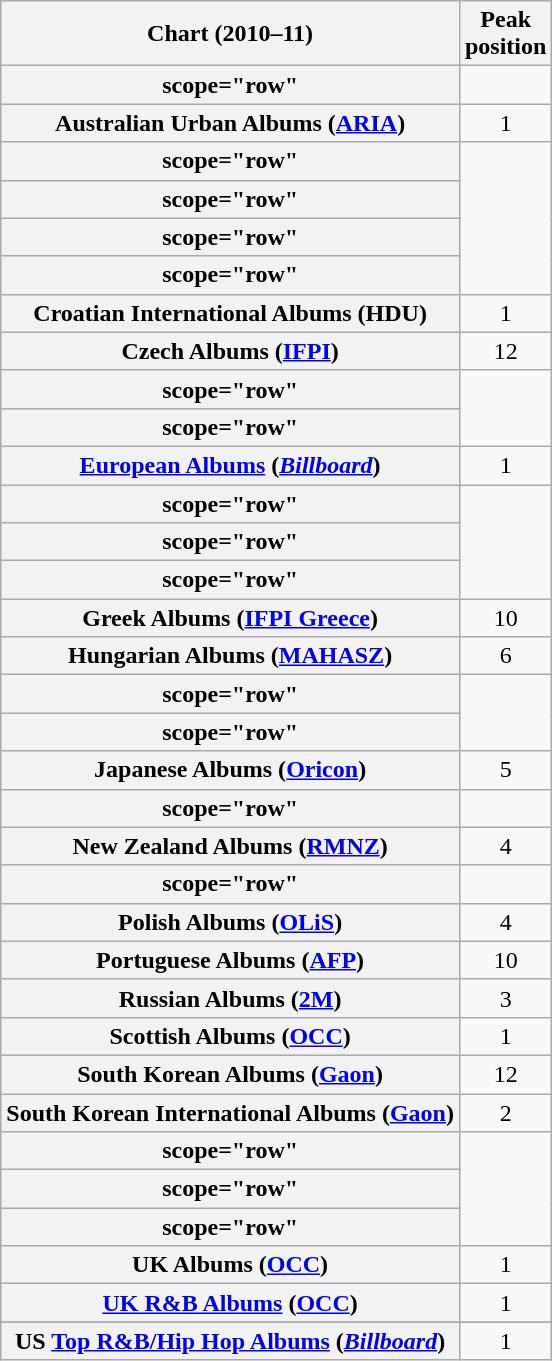<table class="wikitable plainrowheaders sortable" style="text-align:center;">
<tr>
<th scope="col">Chart (2010–11)</th>
<th scope="col">Peak<br>position</th>
</tr>
<tr>
<th>scope="row" </th>
</tr>
<tr>
<th scope="row">Australian Urban Albums (<a href='#'>ARIA</a>)</th>
<td>1</td>
</tr>
<tr>
<th>scope="row" </th>
</tr>
<tr>
<th>scope="row" </th>
</tr>
<tr>
<th>scope="row" </th>
</tr>
<tr>
<th>scope="row" </th>
</tr>
<tr>
<th scope="row">Croatian International Albums (HDU)</th>
<td>1</td>
</tr>
<tr>
<th scope="row">Czech Albums (<a href='#'>IFPI</a>)</th>
<td>12</td>
</tr>
<tr>
<th>scope="row" </th>
</tr>
<tr>
<th>scope="row" </th>
</tr>
<tr>
<th scope="row"><a href='#'>European Albums</a> (<em><a href='#'>Billboard</a></em>)</th>
<td>1</td>
</tr>
<tr>
<th>scope="row" </th>
</tr>
<tr>
<th>scope="row" </th>
</tr>
<tr>
<th>scope="row" </th>
</tr>
<tr>
<th scope="row">Greek Albums (<a href='#'>IFPI Greece</a>)</th>
<td>10</td>
</tr>
<tr>
<th scope="row">Hungarian Albums (<a href='#'>MAHASZ</a>)</th>
<td>6</td>
</tr>
<tr>
<th>scope="row" </th>
</tr>
<tr>
<th>scope="row" </th>
</tr>
<tr>
<th scope="row">Japanese Albums (<a href='#'>Oricon</a>)</th>
<td>5</td>
</tr>
<tr>
<th>scope="row" </th>
</tr>
<tr>
<th scope="row">New Zealand Albums (<a href='#'>RMNZ</a>)</th>
<td>4</td>
</tr>
<tr>
<th>scope="row" </th>
</tr>
<tr>
<th scope="row">Polish Albums (<a href='#'>OLiS</a>)</th>
<td>4</td>
</tr>
<tr>
<th scope="row">Portuguese Albums (<a href='#'>AFP</a>)</th>
<td>10</td>
</tr>
<tr>
<th scope="row">Russian Albums (<a href='#'>2M</a>)</th>
<td align="center">3</td>
</tr>
<tr>
<th scope="row">Scottish Albums (<a href='#'>OCC</a>)</th>
<td>1</td>
</tr>
<tr>
<th scope="row">South Korean Albums (<a href='#'>Gaon</a>)</th>
<td>12</td>
</tr>
<tr>
<th scope="row">South Korean International Albums (<a href='#'>Gaon</a>)</th>
<td>2</td>
</tr>
<tr>
<th>scope="row" </th>
</tr>
<tr>
<th>scope="row" </th>
</tr>
<tr>
<th>scope="row" </th>
</tr>
<tr>
<th scope="row">UK Albums (<a href='#'>OCC</a>)</th>
<td>1</td>
</tr>
<tr>
<th scope="row"><a href='#'>UK R&B Albums</a> (<a href='#'>OCC</a>)</th>
<td>1</td>
</tr>
<tr>
</tr>
<tr>
<th scope="row">US <a href='#'>Top R&B/Hip Hop Albums</a> (<em><a href='#'>Billboard</a></em>)</th>
<td>1</td>
</tr>
</table>
